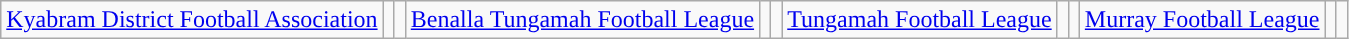<table class="wikitable">
<tr>
<td><a href='#'>Kyabram District Football Association</a></td>
<td></td>
<td></td>
<td><a href='#'>Benalla Tungamah Football League</a></td>
<td></td>
<td></td>
<td><a href='#'>Tungamah Football League</a></td>
<td></td>
<td></td>
<td><a href='#'>Murray Football League</a></td>
<td></td>
<td></td>
</tr>
</table>
